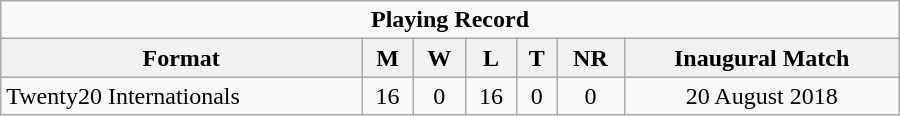<table class="wikitable" style="text-align: center; width: 600px;">
<tr>
<td colspan=7 align="center"><strong>Playing Record</strong></td>
</tr>
<tr>
<th>Format</th>
<th>M</th>
<th>W</th>
<th>L</th>
<th>T</th>
<th>NR</th>
<th>Inaugural Match</th>
</tr>
<tr>
<td align="left">Twenty20 Internationals</td>
<td>16</td>
<td>0</td>
<td>16</td>
<td>0</td>
<td>0</td>
<td>20 August 2018</td>
</tr>
</table>
